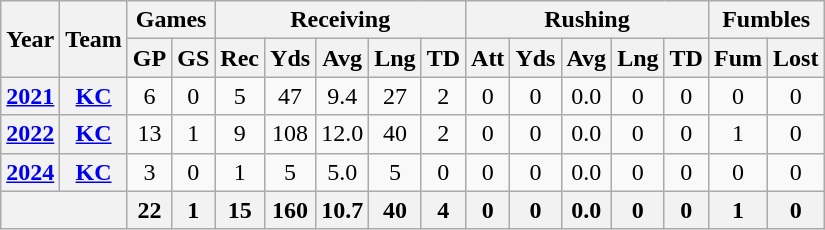<table class="wikitable" style="text-align:center;">
<tr>
<th rowspan="2">Year</th>
<th rowspan="2">Team</th>
<th colspan="2">Games</th>
<th colspan="5">Receiving</th>
<th colspan="5">Rushing</th>
<th colspan="2">Fumbles</th>
</tr>
<tr>
<th>GP</th>
<th>GS</th>
<th>Rec</th>
<th>Yds</th>
<th>Avg</th>
<th>Lng</th>
<th>TD</th>
<th>Att</th>
<th>Yds</th>
<th>Avg</th>
<th>Lng</th>
<th>TD</th>
<th>Fum</th>
<th>Lost</th>
</tr>
<tr>
<th><a href='#'>2021</a></th>
<th><a href='#'>KC</a></th>
<td>6</td>
<td>0</td>
<td>5</td>
<td>47</td>
<td>9.4</td>
<td>27</td>
<td>2</td>
<td>0</td>
<td>0</td>
<td>0.0</td>
<td>0</td>
<td>0</td>
<td>0</td>
<td>0</td>
</tr>
<tr>
<th><a href='#'>2022</a></th>
<th><a href='#'>KC</a></th>
<td>13</td>
<td>1</td>
<td>9</td>
<td>108</td>
<td>12.0</td>
<td>40</td>
<td>2</td>
<td>0</td>
<td>0</td>
<td>0.0</td>
<td>0</td>
<td>0</td>
<td>1</td>
<td>0</td>
</tr>
<tr>
<th><a href='#'>2024</a></th>
<th><a href='#'>KC</a></th>
<td>3</td>
<td>0</td>
<td>1</td>
<td>5</td>
<td>5.0</td>
<td>5</td>
<td>0</td>
<td>0</td>
<td>0</td>
<td>0.0</td>
<td>0</td>
<td>0</td>
<td>0</td>
<td>0</td>
</tr>
<tr>
<th colspan="2"></th>
<th>22</th>
<th>1</th>
<th>15</th>
<th>160</th>
<th>10.7</th>
<th>40</th>
<th>4</th>
<th>0</th>
<th>0</th>
<th>0.0</th>
<th>0</th>
<th>0</th>
<th>1</th>
<th>0</th>
</tr>
</table>
